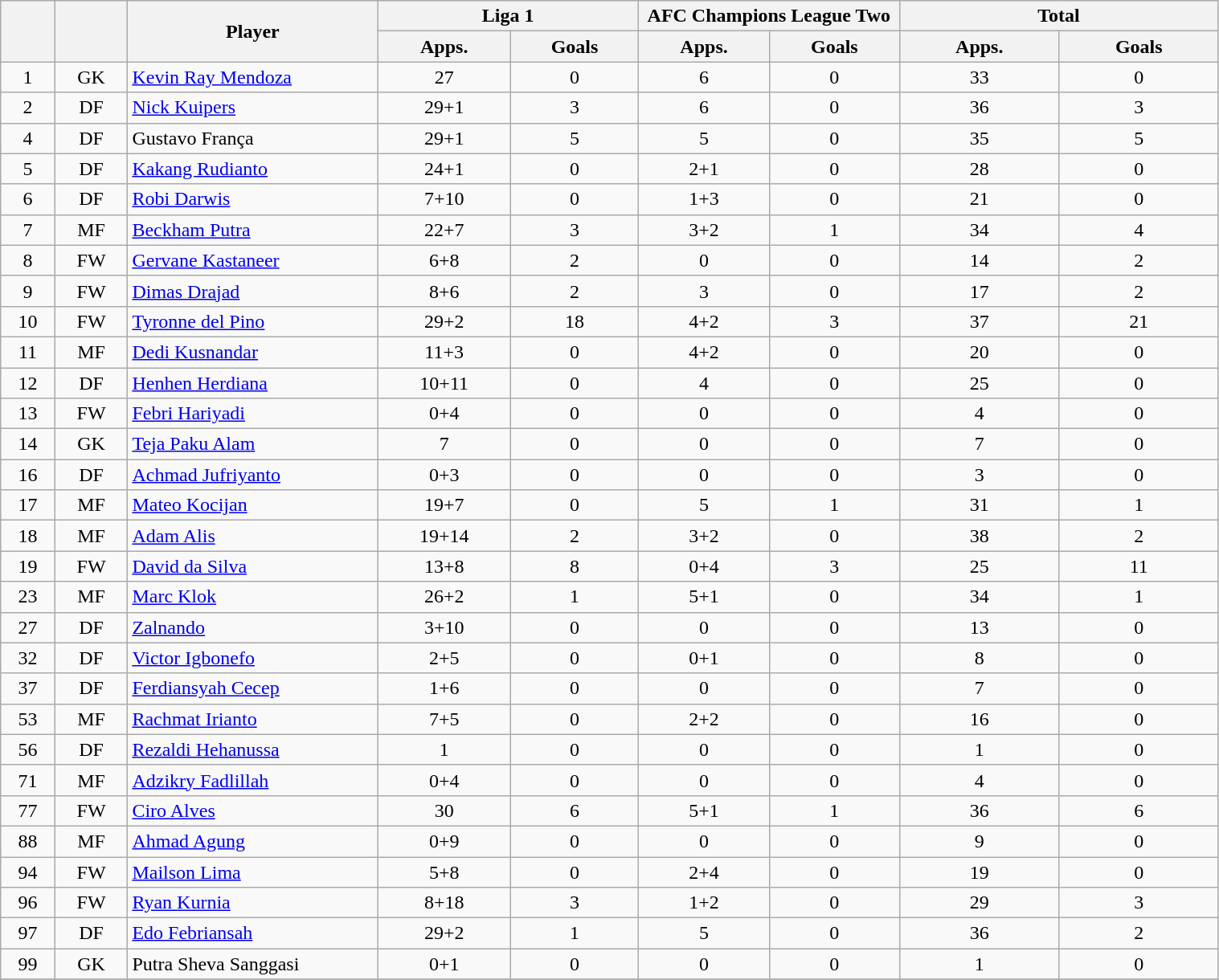<table class="wikitable" style="text-align:center; font-size:100%; width:80%;">
<tr>
<th rowspan=2></th>
<th rowspan=2></th>
<th rowspan=2 width="200">Player</th>
<th colspan=2 width="105">Liga 1</th>
<th colspan=2 width="105">AFC Champions League Two</th>
<th colspan=2 width="130">Total</th>
</tr>
<tr>
<th>Apps.</th>
<th>Goals</th>
<th>Apps.</th>
<th>Goals</th>
<th>Apps.</th>
<th>Goals</th>
</tr>
<tr>
<td>1</td>
<td>GK</td>
<td align="left"> <a href='#'>Kevin Ray Mendoza</a></td>
<td>27</td>
<td>0</td>
<td>6</td>
<td>0</td>
<td>33</td>
<td>0</td>
</tr>
<tr>
<td>2</td>
<td>DF</td>
<td align="left"> <a href='#'>Nick Kuipers</a></td>
<td>29+1</td>
<td>3</td>
<td>6</td>
<td>0</td>
<td>36</td>
<td>3</td>
</tr>
<tr>
<td>4</td>
<td>DF</td>
<td align="left"> Gustavo França</td>
<td>29+1</td>
<td>5</td>
<td>5</td>
<td>0</td>
<td>35</td>
<td>5</td>
</tr>
<tr>
<td>5</td>
<td>DF</td>
<td align="left"> <a href='#'>Kakang Rudianto</a></td>
<td>24+1</td>
<td>0</td>
<td>2+1</td>
<td>0</td>
<td>28</td>
<td>0</td>
</tr>
<tr>
<td>6</td>
<td>DF</td>
<td align="left"> <a href='#'>Robi Darwis</a></td>
<td>7+10</td>
<td>0</td>
<td>1+3</td>
<td>0</td>
<td>21</td>
<td>0</td>
</tr>
<tr>
<td>7</td>
<td>MF</td>
<td align="left"> <a href='#'>Beckham Putra</a></td>
<td>22+7</td>
<td>3</td>
<td>3+2</td>
<td>1</td>
<td>34</td>
<td>4</td>
</tr>
<tr>
<td>8</td>
<td>FW</td>
<td align="left"> <a href='#'>Gervane Kastaneer</a></td>
<td>6+8</td>
<td>2</td>
<td>0</td>
<td>0</td>
<td>14</td>
<td>2</td>
</tr>
<tr>
<td>9</td>
<td>FW</td>
<td align="left"> <a href='#'>Dimas Drajad</a></td>
<td>8+6</td>
<td>2</td>
<td>3</td>
<td>0</td>
<td>17</td>
<td>2</td>
</tr>
<tr>
<td>10</td>
<td>FW</td>
<td align="left"> <a href='#'>Tyronne del Pino</a></td>
<td>29+2</td>
<td>18</td>
<td>4+2</td>
<td>3</td>
<td>37</td>
<td>21</td>
</tr>
<tr>
<td>11</td>
<td>MF</td>
<td align="left"> <a href='#'>Dedi Kusnandar</a></td>
<td>11+3</td>
<td>0</td>
<td>4+2</td>
<td>0</td>
<td>20</td>
<td>0</td>
</tr>
<tr>
<td>12</td>
<td>DF</td>
<td align="left"> <a href='#'>Henhen Herdiana</a></td>
<td>10+11</td>
<td>0</td>
<td>4</td>
<td>0</td>
<td>25</td>
<td>0</td>
</tr>
<tr>
<td>13</td>
<td>FW</td>
<td align="left"> <a href='#'>Febri Hariyadi</a></td>
<td>0+4</td>
<td>0</td>
<td>0</td>
<td>0</td>
<td>4</td>
<td>0</td>
</tr>
<tr>
<td>14</td>
<td>GK</td>
<td align="left"> <a href='#'>Teja Paku Alam</a></td>
<td>7</td>
<td>0</td>
<td>0</td>
<td>0</td>
<td>7</td>
<td>0</td>
</tr>
<tr>
<td>16</td>
<td>DF</td>
<td align="left"> <a href='#'>Achmad Jufriyanto</a></td>
<td>0+3</td>
<td>0</td>
<td>0</td>
<td>0</td>
<td>3</td>
<td>0</td>
</tr>
<tr>
<td>17</td>
<td>MF</td>
<td align="left"> <a href='#'>Mateo Kocijan</a></td>
<td>19+7</td>
<td>0</td>
<td>5</td>
<td>1</td>
<td>31</td>
<td>1</td>
</tr>
<tr>
<td>18</td>
<td>MF</td>
<td align="left"> <a href='#'>Adam Alis</a></td>
<td>19+14</td>
<td>2</td>
<td>3+2</td>
<td>0</td>
<td>38</td>
<td>2</td>
</tr>
<tr>
<td>19</td>
<td>FW</td>
<td align="left"> <a href='#'>David da Silva</a></td>
<td>13+8</td>
<td>8</td>
<td>0+4</td>
<td>3</td>
<td>25</td>
<td>11</td>
</tr>
<tr>
<td>23</td>
<td>MF</td>
<td align="left"> <a href='#'>Marc Klok</a></td>
<td>26+2</td>
<td>1</td>
<td>5+1</td>
<td>0</td>
<td>34</td>
<td>1</td>
</tr>
<tr>
<td>27</td>
<td>DF</td>
<td align="left"> <a href='#'>Zalnando</a></td>
<td>3+10</td>
<td>0</td>
<td>0</td>
<td>0</td>
<td>13</td>
<td>0</td>
</tr>
<tr>
<td>32</td>
<td>DF</td>
<td align="left"> <a href='#'>Victor Igbonefo</a></td>
<td>2+5</td>
<td>0</td>
<td>0+1</td>
<td>0</td>
<td>8</td>
<td>0</td>
</tr>
<tr>
<td>37</td>
<td>DF</td>
<td align="left"> <a href='#'>Ferdiansyah Cecep</a></td>
<td>1+6</td>
<td>0</td>
<td>0</td>
<td>0</td>
<td>7</td>
<td>0</td>
</tr>
<tr>
<td>53</td>
<td>MF</td>
<td align="left"> <a href='#'>Rachmat Irianto</a></td>
<td>7+5</td>
<td>0</td>
<td>2+2</td>
<td>0</td>
<td>16</td>
<td>0</td>
</tr>
<tr>
<td>56</td>
<td>DF</td>
<td align="left"> <a href='#'>Rezaldi Hehanussa</a></td>
<td>1</td>
<td>0</td>
<td>0</td>
<td>0</td>
<td>1</td>
<td>0</td>
</tr>
<tr>
<td>71</td>
<td>MF</td>
<td align="left"> <a href='#'>Adzikry Fadlillah</a></td>
<td>0+4</td>
<td>0</td>
<td>0</td>
<td>0</td>
<td>4</td>
<td>0</td>
</tr>
<tr>
<td>77</td>
<td>FW</td>
<td align="left"> <a href='#'>Ciro Alves</a></td>
<td>30</td>
<td>6</td>
<td>5+1</td>
<td>1</td>
<td>36</td>
<td>6</td>
</tr>
<tr>
<td>88</td>
<td>MF</td>
<td align="left"> <a href='#'>Ahmad Agung</a></td>
<td>0+9</td>
<td>0</td>
<td>0</td>
<td>0</td>
<td>9</td>
<td>0</td>
</tr>
<tr>
<td>94</td>
<td>FW</td>
<td align="left"> <a href='#'>Mailson Lima</a></td>
<td>5+8</td>
<td>0</td>
<td>2+4</td>
<td>0</td>
<td>19</td>
<td>0</td>
</tr>
<tr>
<td>96</td>
<td>FW</td>
<td align="left"> <a href='#'>Ryan Kurnia</a></td>
<td>8+18</td>
<td>3</td>
<td>1+2</td>
<td>0</td>
<td>29</td>
<td>3</td>
</tr>
<tr>
<td>97</td>
<td>DF</td>
<td align="left"> <a href='#'>Edo Febriansah</a></td>
<td>29+2</td>
<td>1</td>
<td>5</td>
<td>0</td>
<td>36</td>
<td>2</td>
</tr>
<tr>
<td>99</td>
<td>GK</td>
<td align="left"> Putra Sheva Sanggasi</td>
<td>0+1</td>
<td>0</td>
<td>0</td>
<td>0</td>
<td>1</td>
<td>0</td>
</tr>
<tr>
</tr>
</table>
